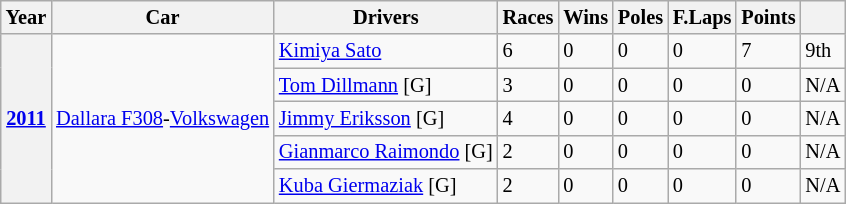<table class="wikitable" style="font-size:85%">
<tr>
<th>Year</th>
<th>Car</th>
<th>Drivers</th>
<th>Races</th>
<th>Wins</th>
<th>Poles</th>
<th>F.Laps</th>
<th>Points</th>
<th></th>
</tr>
<tr>
<th rowspan="5"><a href='#'>2011</a></th>
<td rowspan="5"><a href='#'>Dallara F308</a>-<a href='#'>Volkswagen</a></td>
<td> <a href='#'>Kimiya Sato</a></td>
<td>6</td>
<td>0</td>
<td>0</td>
<td>0</td>
<td>7</td>
<td>9th</td>
</tr>
<tr>
<td> <a href='#'>Tom Dillmann</a> [G]</td>
<td>3</td>
<td>0</td>
<td>0</td>
<td>0</td>
<td>0</td>
<td>N/A</td>
</tr>
<tr>
<td> <a href='#'>Jimmy Eriksson</a> [G]</td>
<td>4</td>
<td>0</td>
<td>0</td>
<td>0</td>
<td>0</td>
<td>N/A</td>
</tr>
<tr>
<td> <a href='#'>Gianmarco Raimondo</a> [G]</td>
<td>2</td>
<td>0</td>
<td>0</td>
<td>0</td>
<td>0</td>
<td>N/A</td>
</tr>
<tr>
<td> <a href='#'>Kuba Giermaziak</a> [G]</td>
<td>2</td>
<td>0</td>
<td>0</td>
<td>0</td>
<td>0</td>
<td>N/A</td>
</tr>
</table>
